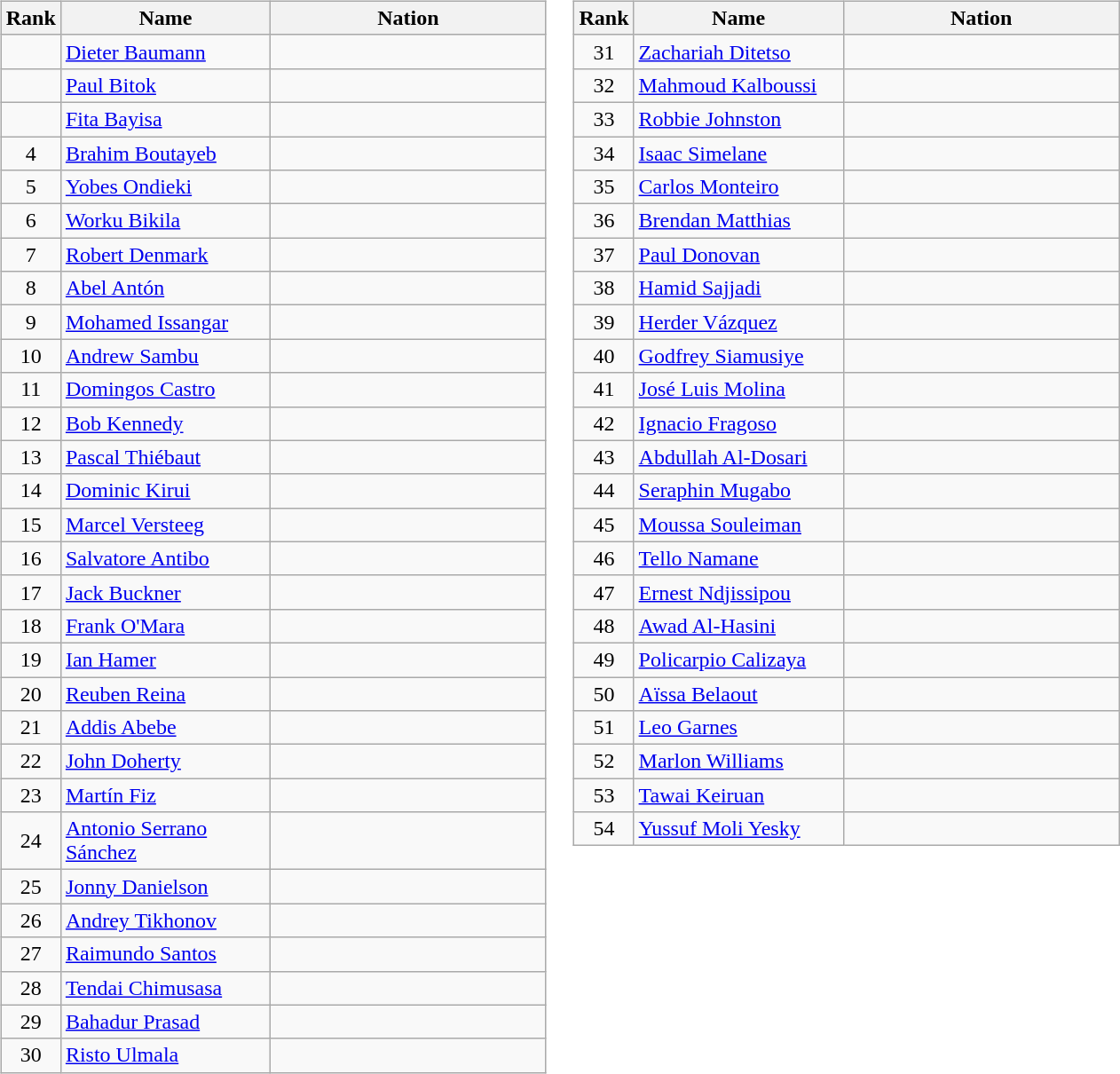<table>
<tr>
<td><br><table class="wikitable sortable" style="text-align:center">
<tr style="background:#efefef;">
<th width="30">Rank</th>
<th width="150">Name</th>
<th width="200">Nation</th>
</tr>
<tr>
<td></td>
<td align="left"><a href='#'>Dieter Baumann</a></td>
<td align="left"></td>
</tr>
<tr>
<td></td>
<td align="left"><a href='#'>Paul Bitok</a></td>
<td align="left"></td>
</tr>
<tr>
<td></td>
<td align="left"><a href='#'>Fita Bayisa</a></td>
<td align="left"></td>
</tr>
<tr>
<td>4</td>
<td align="left"><a href='#'>Brahim Boutayeb</a></td>
<td align="left"></td>
</tr>
<tr>
<td>5</td>
<td align="left"><a href='#'>Yobes Ondieki</a></td>
<td align="left"></td>
</tr>
<tr>
<td>6</td>
<td align="left"><a href='#'>Worku Bikila</a></td>
<td align="left"></td>
</tr>
<tr>
<td>7</td>
<td align="left"><a href='#'>Robert Denmark</a></td>
<td align="left"></td>
</tr>
<tr>
<td>8</td>
<td align="left"><a href='#'>Abel Antón</a></td>
<td align="left"></td>
</tr>
<tr>
<td>9</td>
<td align="left"><a href='#'>Mohamed Issangar</a></td>
<td align="left"></td>
</tr>
<tr>
<td>10</td>
<td align="left"><a href='#'>Andrew Sambu</a></td>
<td align="left"></td>
</tr>
<tr>
<td>11</td>
<td align="left"><a href='#'>Domingos Castro</a></td>
<td align="left"></td>
</tr>
<tr>
<td>12</td>
<td align="left"><a href='#'>Bob Kennedy</a></td>
<td align="left"></td>
</tr>
<tr>
<td>13</td>
<td align="left"><a href='#'>Pascal Thiébaut</a></td>
<td align="left"></td>
</tr>
<tr>
<td>14</td>
<td align="left"><a href='#'>Dominic Kirui</a></td>
<td align="left"></td>
</tr>
<tr>
<td>15</td>
<td align="left"><a href='#'>Marcel Versteeg</a></td>
<td align="left"></td>
</tr>
<tr>
<td>16</td>
<td align="left"><a href='#'>Salvatore Antibo</a></td>
<td align="left"></td>
</tr>
<tr>
<td>17</td>
<td align="left"><a href='#'>Jack Buckner</a></td>
<td align="left"></td>
</tr>
<tr>
<td>18</td>
<td align="left"><a href='#'>Frank O'Mara</a></td>
<td align="left"></td>
</tr>
<tr>
<td>19</td>
<td align="left"><a href='#'>Ian Hamer</a></td>
<td align="left"></td>
</tr>
<tr>
<td>20</td>
<td align="left"><a href='#'>Reuben Reina</a></td>
<td align="left"></td>
</tr>
<tr>
<td>21</td>
<td align="left"><a href='#'>Addis Abebe</a></td>
<td align="left"></td>
</tr>
<tr>
<td>22</td>
<td align="left"><a href='#'>John Doherty</a></td>
<td align="left"></td>
</tr>
<tr>
<td>23</td>
<td align="left"><a href='#'>Martín Fiz</a></td>
<td align="left"></td>
</tr>
<tr>
<td>24</td>
<td align="left"><a href='#'>Antonio Serrano Sánchez</a></td>
<td align="left"></td>
</tr>
<tr>
<td>25</td>
<td align="left"><a href='#'>Jonny Danielson</a></td>
<td align="left"></td>
</tr>
<tr>
<td>26</td>
<td align="left"><a href='#'>Andrey Tikhonov</a></td>
<td align="left"></td>
</tr>
<tr>
<td>27</td>
<td align="left"><a href='#'>Raimundo Santos</a></td>
<td align="left"></td>
</tr>
<tr>
<td>28</td>
<td align="left"><a href='#'>Tendai Chimusasa</a></td>
<td align="left"></td>
</tr>
<tr>
<td>29</td>
<td align="left"><a href='#'>Bahadur Prasad</a></td>
<td align="left"></td>
</tr>
<tr>
<td>30</td>
<td align="left"><a href='#'>Risto Ulmala</a></td>
<td align="left"></td>
</tr>
</table>
</td>
<td valign=top><br><table class="wikitable sortable" style="text-align:center">
<tr style="background:#efefef;">
<th width="30">Rank</th>
<th width="150">Name</th>
<th width="200">Nation</th>
</tr>
<tr>
<td>31</td>
<td align="left"><a href='#'>Zachariah Ditetso</a></td>
<td align="left"></td>
</tr>
<tr>
<td>32</td>
<td align="left"><a href='#'>Mahmoud Kalboussi</a></td>
<td align="left"></td>
</tr>
<tr>
<td>33</td>
<td align="left"><a href='#'>Robbie Johnston</a></td>
<td align="left"></td>
</tr>
<tr>
<td>34</td>
<td align="left"><a href='#'>Isaac Simelane</a></td>
<td align="left"></td>
</tr>
<tr>
<td>35</td>
<td align="left"><a href='#'>Carlos Monteiro</a></td>
<td align="left"></td>
</tr>
<tr>
<td>36</td>
<td align="left"><a href='#'>Brendan Matthias</a></td>
<td align="left"></td>
</tr>
<tr>
<td>37</td>
<td align="left"><a href='#'>Paul Donovan</a></td>
<td align="left"></td>
</tr>
<tr>
<td>38</td>
<td align="left"><a href='#'>Hamid Sajjadi</a></td>
<td align="left"></td>
</tr>
<tr>
<td>39</td>
<td align="left"><a href='#'>Herder Vázquez</a></td>
<td align="left"></td>
</tr>
<tr>
<td>40</td>
<td align="left"><a href='#'>Godfrey Siamusiye</a></td>
<td align="left"></td>
</tr>
<tr>
<td>41</td>
<td align="left"><a href='#'>José Luis Molina</a></td>
<td align="left"></td>
</tr>
<tr>
<td>42</td>
<td align="left"><a href='#'>Ignacio Fragoso</a></td>
<td align="left"></td>
</tr>
<tr>
<td>43</td>
<td align="left"><a href='#'>Abdullah Al-Dosari</a></td>
<td align="left"></td>
</tr>
<tr>
<td>44</td>
<td align="left"><a href='#'>Seraphin Mugabo</a></td>
<td align="left"></td>
</tr>
<tr>
<td>45</td>
<td align="left"><a href='#'>Moussa Souleiman</a></td>
<td align="left"></td>
</tr>
<tr>
<td>46</td>
<td align="left"><a href='#'>Tello Namane</a></td>
<td align="left"></td>
</tr>
<tr>
<td>47</td>
<td align="left"><a href='#'>Ernest Ndjissipou</a></td>
<td align="left"></td>
</tr>
<tr>
<td>48</td>
<td align="left"><a href='#'>Awad Al-Hasini</a></td>
<td align="left"></td>
</tr>
<tr>
<td>49</td>
<td align="left"><a href='#'>Policarpio Calizaya</a></td>
<td align="left"></td>
</tr>
<tr>
<td>50</td>
<td align="left"><a href='#'>Aïssa Belaout</a></td>
<td align="left"></td>
</tr>
<tr>
<td>51</td>
<td align="left"><a href='#'>Leo Garnes</a></td>
<td align="left"></td>
</tr>
<tr>
<td>52</td>
<td align="left"><a href='#'>Marlon Williams</a></td>
<td align="left"></td>
</tr>
<tr>
<td>53</td>
<td align="left"><a href='#'>Tawai Keiruan</a></td>
<td align="left"></td>
</tr>
<tr>
<td>54</td>
<td align="left"><a href='#'>Yussuf Moli Yesky</a></td>
<td align="left"></td>
</tr>
</table>
</td>
</tr>
</table>
